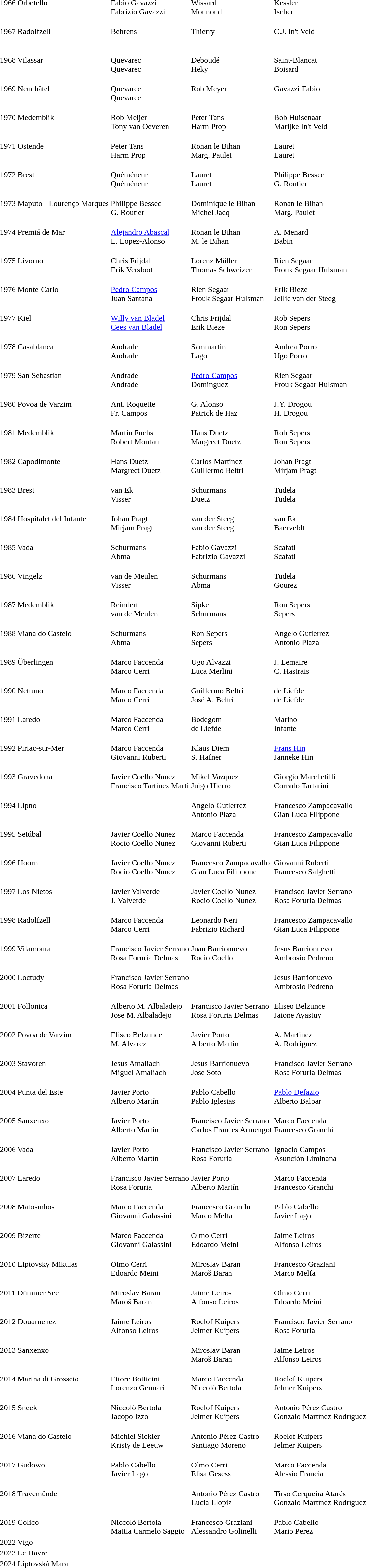<table>
<tr>
<td>1966 Orbetello<br></td>
<td><br>Fabio Gavazzi<br>Fabrizio Gavazzi</td>
<td><br>Wissard<br>Mounoud</td>
<td><br>Kessler<br>Ischer</td>
</tr>
<tr>
<td>1967 Radolfzell<br></td>
<td><br>Behrens<br> </td>
<td><br>Thierry<br> </td>
<td><br>C.J. In't Veld<br> </td>
</tr>
<tr>
<td>1968 Vilassar<br></td>
<td><br>Quevarec<br>Quevarec</td>
<td><br>Deboudé<br>Heky</td>
<td><br>Saint-Blancat<br>Boisard</td>
</tr>
<tr>
<td>1969 Neuchâtel<br></td>
<td><br>Quevarec<br>Quevarec</td>
<td><br>Rob Meyer<br> </td>
<td><br>Gavazzi Fabio<br> </td>
</tr>
<tr>
<td>1970 Medemblik<br></td>
<td><br>Rob Meijer<br>Tony van Oeveren</td>
<td><br>Peter Tans<br>Harm Prop</td>
<td><br>Bob Huisenaar<br>Marijke In't Veld</td>
</tr>
<tr>
<td>1971 Ostende<br></td>
<td><br>Peter Tans<br>Harm Prop</td>
<td><br>Ronan le Bihan<br>Marg. Paulet</td>
<td><br>Lauret<br>Lauret</td>
</tr>
<tr>
<td>1972 Brest<br></td>
<td><br>Quéméneur<br>Quéméneur</td>
<td><br>Lauret<br>Lauret</td>
<td><br>Philippe Bessec<br>G. Routier</td>
</tr>
<tr>
<td>1973 Maputo - Lourenço Marques<br></td>
<td><br>Philippe Bessec<br>G. Routier</td>
<td><br>Dominique le Bihan<br>Michel Jacq</td>
<td><br>Ronan le Bihan<br>Marg. Paulet</td>
</tr>
<tr>
<td>1974 Premiá de Mar<br></td>
<td><br><a href='#'>Alejandro Abascal</a><br>L. Lopez-Alonso</td>
<td><br>Ronan le Bihan<br>M. le Bihan</td>
<td><br>A. Menard<br>Babin</td>
</tr>
<tr>
<td>1975 Livorno<br></td>
<td><br>Chris Frijdal<br>Erik Versloot</td>
<td><br>Lorenz Müller<br>Thomas Schweizer</td>
<td><br>Rien Segaar<br>Frouk Segaar Hulsman</td>
</tr>
<tr>
<td>1976 Monte-Carlo<br></td>
<td><br><a href='#'>Pedro Campos</a><br>Juan Santana</td>
<td><br>Rien Segaar<br>Frouk Segaar Hulsman</td>
<td><br>Erik Bieze<br>Jellie van der Steeg</td>
</tr>
<tr>
<td>1977 Kiel<br></td>
<td><br><a href='#'>Willy van Bladel</a><br><a href='#'>Cees van Bladel</a></td>
<td><br>Chris Frijdal<br>Erik Bieze</td>
<td><br>Rob Sepers<br>Ron Sepers</td>
</tr>
<tr>
<td>1978 Casablanca<br></td>
<td><br>Andrade<br>Andrade</td>
<td><br>Sammartin<br>Lago</td>
<td><br>Andrea Porro<br> Ugo Porro</td>
</tr>
<tr>
<td>1979 San Sebastian<br></td>
<td><br>Andrade<br>Andrade</td>
<td><br><a href='#'>Pedro Campos</a><br>Dominguez</td>
<td><br>Rien Segaar<br>Frouk Segaar Hulsman</td>
</tr>
<tr>
<td>1980 Povoa de Varzim<br></td>
<td><br>Ant. Roquette<br>Fr. Campos</td>
<td><br>G. Alonso<br>Patrick de Haz</td>
<td><br>J.Y. Drogou<br>H. Drogou</td>
</tr>
<tr>
<td>1981 Medemblik<br></td>
<td><br>Martin Fuchs<br>Robert Montau</td>
<td><br>Hans Duetz<br>Margreet Duetz</td>
<td><br>Rob Sepers<br>Ron Sepers</td>
</tr>
<tr>
<td>1982 Capodimonte<br></td>
<td><br>Hans Duetz<br>Margreet Duetz</td>
<td><br>Carlos Martinez<br>Guillermo Beltri</td>
<td><br>Johan Pragt<br>Mirjam Pragt</td>
</tr>
<tr>
<td>1983 Brest<br></td>
<td><br>van Ek<br>Visser</td>
<td><br>Schurmans<br>Duetz</td>
<td><br>Tudela<br>Tudela</td>
</tr>
<tr>
<td>1984 Hospitalet del Infante<br></td>
<td><br>Johan Pragt<br>Mirjam Pragt</td>
<td><br>van der Steeg<br>van der Steeg</td>
<td><br>van Ek<br>Baerveldt</td>
</tr>
<tr>
<td>1985 Vada<br></td>
<td><br>Schurmans<br>Abma</td>
<td><br>Fabio Gavazzi<br>Fabrizio Gavazzi</td>
<td><br>Scafati<br>Scafati</td>
</tr>
<tr>
<td>1986 Vingelz<br></td>
<td><br>van de Meulen<br>Visser</td>
<td><br>Schurmans<br>Abma</td>
<td><br>Tudela<br>Gourez</td>
</tr>
<tr>
<td>1987 Medemblik<br></td>
<td><br>Reindert<br>van de Meulen</td>
<td><br>Sipke<br>Schurmans</td>
<td><br>Ron Sepers<br>Sepers</td>
</tr>
<tr>
<td>1988 Viana do Castelo<br></td>
<td><br>Schurmans<br>Abma</td>
<td><br>Ron Sepers<br>Sepers</td>
<td><br>Angelo Gutierrez<br>Antonio Plaza</td>
</tr>
<tr>
<td>1989 Überlingen<br></td>
<td><br>Marco Faccenda<br>Marco Cerri</td>
<td><br>Ugo Alvazzi<br>Luca Merlini</td>
<td><br>J. Lemaire<br>C. Hastrais</td>
</tr>
<tr>
<td>1990 Nettuno<br></td>
<td><br>Marco Faccenda<br>Marco Cerri</td>
<td><br>Guillermo Beltrí<br>José A. Beltrí</td>
<td><br>de Liefde<br>de Liefde</td>
</tr>
<tr>
<td>1991 Laredo<br></td>
<td><br>Marco Faccenda<br>Marco Cerri</td>
<td><br>Bodegom<br>de Liefde</td>
<td><br>Marino<br>Infante</td>
</tr>
<tr>
<td>1992 Piriac-sur-Mer<br></td>
<td><br>Marco Faccenda<br>Giovanni Ruberti</td>
<td><br>Klaus Diem<br>S. Hafner</td>
<td><br><a href='#'>Frans Hin</a><br>Janneke Hin</td>
</tr>
<tr>
<td>1993 Gravedona<br></td>
<td><br>Javier Coello Nunez<br>Francisco Tartinez Marti</td>
<td><br>Mikel Vazquez<br>Juigo Hierro</td>
<td><br>Giorgio Marchetilli<br>Corrado Tartarini</td>
</tr>
<tr>
<td>1994 Lipno<br></td>
<td><br></td>
<td><br>Angelo Gutierrez<br>Antonio Plaza</td>
<td><br>Francesco Zampacavallo<br>Gian Luca Filippone</td>
</tr>
<tr>
<td>1995 Setúbal<br></td>
<td><br>Javier Coello Nunez<br>Rocio Coello Nunez</td>
<td><br>Marco Faccenda<br>Giovanni Ruberti</td>
<td><br>Francesco Zampacavallo<br>Gian Luca Filippone</td>
</tr>
<tr>
<td>1996 Hoorn<br></td>
<td><br>Javier Coello Nunez<br>Rocio Coello Nunez</td>
<td><br>Francesco Zampacavallo<br>Gian Luca Filippone</td>
<td><br>Giovanni Ruberti<br>Francesco Salghetti</td>
</tr>
<tr>
<td>1997 Los Nietos<br></td>
<td><br>Javier Valverde<br>J. Valverde</td>
<td><br>Javier Coello Nunez<br>Rocio Coello Nunez</td>
<td><br>Francisco Javier Serrano<br>Rosa Foruria Delmas</td>
</tr>
<tr>
<td>1998 Radolfzell<br></td>
<td><br>Marco Faccenda<br>Marco Cerri</td>
<td><br>Leonardo Neri<br>Fabrizio Richard</td>
<td><br>Francesco Zampacavallo<br>Gian Luca Filippone</td>
</tr>
<tr>
<td>1999 Vilamoura<br></td>
<td><br>Francisco Javier Serrano<br>Rosa Foruria Delmas</td>
<td><br>Juan Barrionuevo<br>Rocio Coello</td>
<td><br>Jesus Barrionuevo<br>Ambrosio Pedreno</td>
</tr>
<tr>
<td>2000 Loctudy<br></td>
<td><br>Francisco Javier Serrano<br>Rosa Foruria Delmas</td>
<td><br></td>
<td><br>Jesus Barrionuevo<br>Ambrosio Pedreno</td>
</tr>
<tr>
<td>2001 Follonica<br></td>
<td><br>Alberto M. Albaladejo<br>Jose M. Albaladejo</td>
<td><br>Francisco Javier Serrano<br>Rosa Foruria Delmas</td>
<td><br>Eliseo Belzunce<br>Jaione Ayastuy</td>
</tr>
<tr>
<td>2002 Povoa de Varzim<br></td>
<td><br>Eliseo Belzunce<br>M. Alvarez</td>
<td><br>Javier Porto<br>Alberto Martín</td>
<td><br>A. Martinez<br>A. Rodriguez</td>
</tr>
<tr>
<td>2003 Stavoren<br></td>
<td><br>Jesus Amaliach<br>Miguel Amaliach</td>
<td><br>Jesus Barrionuevo<br>Jose Soto</td>
<td><br>Francisco Javier Serrano<br>Rosa Foruria Delmas</td>
</tr>
<tr>
<td>2004 Punta del Este<br></td>
<td><br>Javier Porto<br>Alberto Martín</td>
<td><br>Pablo Cabello<br>Pablo Iglesias</td>
<td><br><a href='#'>Pablo Defazio</a><br>Alberto Balpar</td>
</tr>
<tr>
<td>2005 Sanxenxo<br></td>
<td><br>Javier Porto<br>Alberto Martín</td>
<td><br>Francisco Javier Serrano<br>Carlos Frances Armengot</td>
<td><br>Marco Faccenda<br>Francesco Granchi</td>
</tr>
<tr>
<td>2006 Vada<br></td>
<td><br>Javier Porto<br>Alberto Martín</td>
<td><br>Francisco Javier Serrano<br>Rosa Foruria</td>
<td><br>Ignacio Campos<br>Asunción Liminana</td>
</tr>
<tr>
<td>2007 Laredo<br></td>
<td><br>Francisco Javier Serrano<br>Rosa Foruria</td>
<td><br>Javier Porto<br>Alberto Martín</td>
<td><br>Marco Faccenda<br>Francesco Granchi</td>
</tr>
<tr>
<td>2008 Matosinhos<br></td>
<td><br>Marco Faccenda<br>Giovanni Galassini</td>
<td><br>Francesco Granchi<br>Marco Melfa</td>
<td><br>Pablo Cabello<br>Javier Lago</td>
</tr>
<tr>
<td>2009 Bizerte<br></td>
<td><br>Marco Faccenda<br>Giovanni Galassini</td>
<td><br>Olmo Cerri<br>Edoardo Meini</td>
<td><br>Jaime Leiros<br>Alfonso Leiros</td>
</tr>
<tr>
<td>2010 Liptovsky Mikulas<br></td>
<td><br>Olmo Cerri<br>Edoardo Meini</td>
<td><br>Miroslav Baran<br>Maroš Baran</td>
<td><br>Francesco Graziani<br>Marco Melfa</td>
</tr>
<tr>
<td>2011 Dümmer See<br></td>
<td><br>Miroslav Baran<br>Maroš Baran</td>
<td><br>Jaime Leiros<br>Alfonso Leiros</td>
<td><br>Olmo Cerri<br>Edoardo Meini</td>
</tr>
<tr>
<td>2012 Douarnenez<br></td>
<td><br>Jaime Leiros<br>Alfonso Leiros</td>
<td><br>Roelof Kuipers<br>Jelmer Kuipers</td>
<td><br>Francisco Javier Serrano<br>Rosa Foruria</td>
</tr>
<tr>
<td>2013 Sanxenxo<br></td>
<td><br></td>
<td><br>Miroslav Baran<br>Maroš Baran</td>
<td><br>Jaime Leiros<br>Alfonso Leiros</td>
</tr>
<tr>
<td>2014 Marina di Grosseto<br></td>
<td><br>Ettore Botticini<br>Lorenzo Gennari</td>
<td><br>Marco Faccenda<br>Niccolò Bertola</td>
<td><br>Roelof Kuipers<br>Jelmer Kuipers</td>
</tr>
<tr>
<td>2015 Sneek<br></td>
<td><br>Niccolò Bertola<br>Jacopo Izzo</td>
<td><br>Roelof Kuipers<br>Jelmer Kuipers</td>
<td><br>Antonio Pérez Castro<br>Gonzalo Martínez Rodríguez</td>
</tr>
<tr>
<td>2016 Viana do Castelo<br></td>
<td><br>Michiel Sickler<br>Kristy de Leeuw</td>
<td><br>Antonio Pérez Castro<br>Santiago Moreno</td>
<td><br>Roelof Kuipers<br>Jelmer Kuipers</td>
</tr>
<tr>
<td>2017 Gudowo<br></td>
<td><br>Pablo Cabello<br>Javier Lago</td>
<td><br>Olmo Cerri<br>Elisa Gesess</td>
<td><br>Marco Faccenda<br>Alessio Francia</td>
</tr>
<tr>
<td>2018 Travemünde<br></td>
<td><br></td>
<td><br>Antonio Pérez Castro<br>Lucia Llopiz</td>
<td><br>Tirso Cerqueira Atarés<br>Gonzalo Martínez Rodríguez</td>
</tr>
<tr>
<td>2019 Colico<br></td>
<td><br>Niccolò Bertola<br>Mattia Carmelo Saggio</td>
<td><br>Francesco Graziani<br>Alessandro Golinelli</td>
<td><br>Pablo Cabello<br>Mario Perez</td>
<td></td>
</tr>
<tr>
<td>2022 Vigo<br></td>
<td><br></td>
<td><br></td>
<td><br></td>
<td></td>
</tr>
<tr>
<td>2023 Le Havre<br></td>
<td><br></td>
<td><br></td>
<td><br></td>
<td></td>
</tr>
<tr>
<td>2024 Liptovská Mara<br></td>
<td><br></td>
<td><br></td>
<td><br></td>
</tr>
</table>
